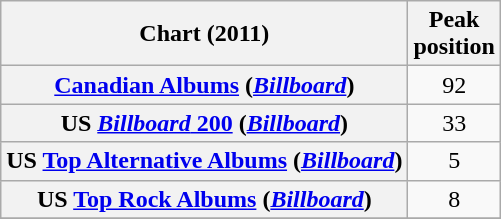<table class="wikitable sortable plainrowheaders" style="text-align:center">
<tr>
<th scope="col">Chart (2011)</th>
<th scope="col">Peak<br>position</th>
</tr>
<tr>
<th scope="row"><a href='#'>Canadian Albums</a> (<a href='#'><em>Billboard</em></a>)</th>
<td>92</td>
</tr>
<tr>
<th scope="row">US <a href='#'><em>Billboard</em> 200</a> (<em><a href='#'>Billboard</a></em>)</th>
<td>33</td>
</tr>
<tr>
<th scope="row">US <a href='#'>Top Alternative Albums</a> (<em><a href='#'>Billboard</a></em>)</th>
<td>5</td>
</tr>
<tr>
<th scope="row">US <a href='#'>Top Rock Albums</a> (<em><a href='#'>Billboard</a></em>)</th>
<td>8</td>
</tr>
<tr>
</tr>
</table>
